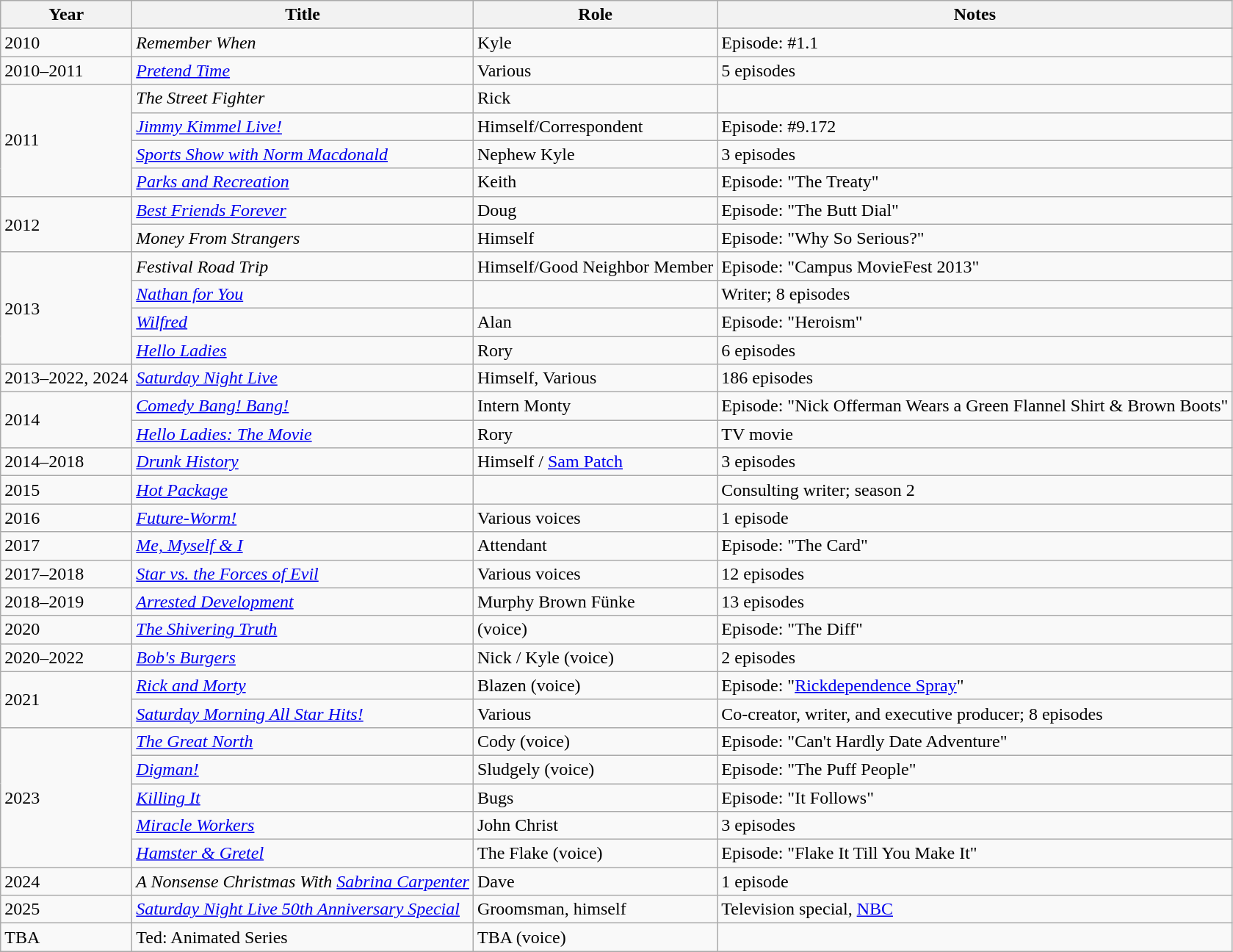<table class="wikitable sortable">
<tr>
<th>Year</th>
<th>Title</th>
<th>Role</th>
<th>Notes</th>
</tr>
<tr>
<td>2010</td>
<td><em>Remember When</em></td>
<td>Kyle</td>
<td>Episode: #1.1</td>
</tr>
<tr>
<td>2010–2011</td>
<td><em><a href='#'>Pretend Time</a></em></td>
<td>Various</td>
<td>5 episodes</td>
</tr>
<tr>
<td rowspan="4">2011</td>
<td><em>The Street Fighter</em></td>
<td>Rick</td>
<td></td>
</tr>
<tr>
<td><em><a href='#'>Jimmy Kimmel Live!</a></em></td>
<td>Himself/Correspondent</td>
<td>Episode: #9.172</td>
</tr>
<tr>
<td><em><a href='#'>Sports Show with Norm Macdonald</a></em></td>
<td>Nephew Kyle</td>
<td>3 episodes</td>
</tr>
<tr>
<td><em><a href='#'>Parks and Recreation</a></em></td>
<td>Keith</td>
<td>Episode: "The Treaty"</td>
</tr>
<tr>
<td rowspan="2">2012</td>
<td><em><a href='#'>Best Friends Forever</a></em></td>
<td>Doug</td>
<td>Episode: "The Butt Dial"</td>
</tr>
<tr>
<td><em>Money From Strangers</em></td>
<td>Himself</td>
<td>Episode: "Why So Serious?"</td>
</tr>
<tr>
<td rowspan="4">2013</td>
<td><em>Festival Road Trip</em></td>
<td>Himself/Good Neighbor Member</td>
<td>Episode: "Campus MovieFest 2013"</td>
</tr>
<tr>
<td><em><a href='#'>Nathan for You</a></em></td>
<td></td>
<td>Writer; 8 episodes</td>
</tr>
<tr>
<td><em><a href='#'>Wilfred</a></em></td>
<td>Alan</td>
<td>Episode: "Heroism"</td>
</tr>
<tr>
<td><em><a href='#'>Hello Ladies</a></em></td>
<td>Rory</td>
<td>6 episodes</td>
</tr>
<tr>
<td>2013–2022, 2024</td>
<td><em><a href='#'>Saturday Night Live</a></em></td>
<td>Himself, Various</td>
<td>186 episodes</td>
</tr>
<tr>
<td rowspan="2">2014</td>
<td><em><a href='#'>Comedy Bang! Bang!</a></em></td>
<td>Intern Monty</td>
<td>Episode: "Nick Offerman Wears a Green Flannel Shirt & Brown Boots"</td>
</tr>
<tr>
<td><em><a href='#'>Hello Ladies: The Movie</a></em></td>
<td>Rory</td>
<td>TV movie</td>
</tr>
<tr>
<td>2014–2018</td>
<td><em><a href='#'>Drunk History</a></em></td>
<td>Himself / <a href='#'>Sam Patch</a></td>
<td>3 episodes</td>
</tr>
<tr>
<td>2015</td>
<td><em><a href='#'>Hot Package</a></em></td>
<td></td>
<td>Consulting writer; season 2</td>
</tr>
<tr>
<td>2016</td>
<td><em><a href='#'>Future-Worm!</a></em></td>
<td>Various voices</td>
<td>1 episode</td>
</tr>
<tr>
<td>2017</td>
<td><em><a href='#'>Me, Myself & I</a></em></td>
<td>Attendant</td>
<td>Episode: "The Card"</td>
</tr>
<tr>
<td>2017–2018</td>
<td><em><a href='#'>Star vs. the Forces of Evil</a></em></td>
<td>Various voices</td>
<td>12 episodes</td>
</tr>
<tr>
<td>2018–2019</td>
<td><em><a href='#'>Arrested Development</a></em></td>
<td>Murphy Brown Fünke</td>
<td>13 episodes</td>
</tr>
<tr>
<td>2020</td>
<td><em><a href='#'>The Shivering Truth</a></em></td>
<td>(voice)</td>
<td>Episode: "The Diff"</td>
</tr>
<tr>
<td>2020–2022</td>
<td><em><a href='#'>Bob's Burgers</a></em></td>
<td>Nick / Kyle (voice)</td>
<td>2 episodes</td>
</tr>
<tr>
<td rowspan="2">2021</td>
<td><em><a href='#'>Rick and Morty</a></em></td>
<td>Blazen (voice)</td>
<td>Episode: "<a href='#'>Rickdependence Spray</a>"</td>
</tr>
<tr>
<td><em><a href='#'>Saturday Morning All Star Hits!</a></em></td>
<td>Various</td>
<td>Co-creator, writer, and executive producer; 8 episodes</td>
</tr>
<tr>
<td rowspan="5">2023</td>
<td><em><a href='#'>The Great North</a></em></td>
<td>Cody (voice)</td>
<td>Episode: "Can't Hardly Date Adventure"</td>
</tr>
<tr>
<td><em><a href='#'>Digman!</a></em></td>
<td>Sludgely (voice)</td>
<td>Episode: "The Puff People"</td>
</tr>
<tr>
<td><em><a href='#'>Killing It</a></em></td>
<td>Bugs</td>
<td>Episode: "It Follows"</td>
</tr>
<tr>
<td><em><a href='#'>Miracle Workers</a></em></td>
<td>John Christ</td>
<td>3 episodes</td>
</tr>
<tr>
<td><em><a href='#'>Hamster & Gretel</a></em></td>
<td>The Flake (voice)</td>
<td>Episode: "Flake It Till You Make It"</td>
</tr>
<tr>
<td rowspan="1">2024</td>
<td><em>A Nonsense Christmas With <a href='#'>Sabrina Carpenter</a></em></td>
<td>Dave</td>
<td>1 episode</td>
</tr>
<tr>
<td>2025</td>
<td><a href='#'><em>Saturday Night Live 50th Anniversary Special</em></a></td>
<td>Groomsman, himself</td>
<td>Television special, <a href='#'>NBC</a></td>
</tr>
<tr>
<td>TBA</td>
<td>Ted: Animated Series</td>
<td>TBA (voice)</td>
<td></td>
</tr>
</table>
